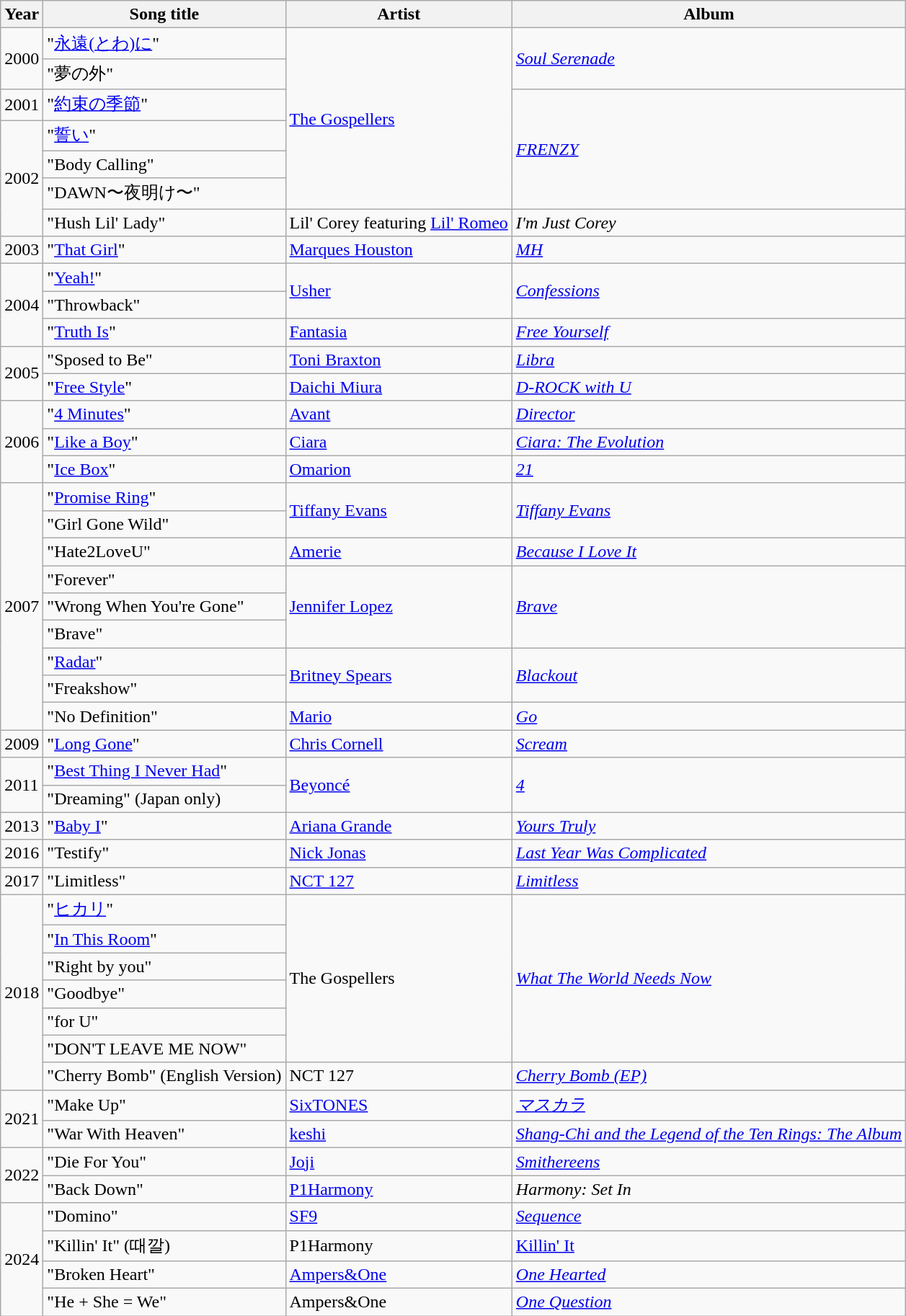<table class="wikitable">
<tr>
<th>Year</th>
<th>Song title</th>
<th>Artist</th>
<th>Album</th>
</tr>
<tr>
<td rowspan="2">2000</td>
<td>"<a href='#'>永遠(とわ)に</a>"</td>
<td rowspan="6"><a href='#'>The Gospellers</a></td>
<td rowspan="2"><em><a href='#'>Soul Serenade</a></em></td>
</tr>
<tr>
<td>"夢の外"</td>
</tr>
<tr>
<td>2001</td>
<td>"<a href='#'>約束の季節</a>"</td>
<td rowspan="4"><em><a href='#'>FRENZY</a></em></td>
</tr>
<tr>
<td rowspan="4">2002</td>
<td>"<a href='#'>誓い</a>"</td>
</tr>
<tr>
<td>"Body Calling"</td>
</tr>
<tr>
<td>"DAWN〜夜明け〜"</td>
</tr>
<tr>
<td>"Hush Lil' Lady"</td>
<td>Lil' Corey featuring <a href='#'>Lil' Romeo</a></td>
<td><em>I'm Just Corey</em></td>
</tr>
<tr>
<td rowspan="1">2003</td>
<td>"<a href='#'>That Girl</a>"</td>
<td rowspan="1"><a href='#'>Marques Houston</a></td>
<td rowspan="1"><em><a href='#'>MH</a></em></td>
</tr>
<tr>
<td rowspan="3">2004</td>
<td>"<a href='#'>Yeah!</a>"</td>
<td rowspan="2"><a href='#'>Usher</a></td>
<td rowspan="2"><em><a href='#'>Confessions</a></em></td>
</tr>
<tr>
<td>"Throwback"</td>
</tr>
<tr>
<td>"<a href='#'>Truth Is</a>"</td>
<td><a href='#'>Fantasia</a></td>
<td><em><a href='#'>Free Yourself</a></em></td>
</tr>
<tr>
<td rowspan="2">2005</td>
<td>"Sposed to Be"</td>
<td><a href='#'>Toni Braxton</a></td>
<td><em><a href='#'>Libra</a></em></td>
</tr>
<tr>
<td>"<a href='#'>Free Style</a>"</td>
<td><a href='#'>Daichi Miura</a></td>
<td><em><a href='#'>D-ROCK with U</a></em></td>
</tr>
<tr>
<td rowspan="3">2006</td>
<td>"<a href='#'>4 Minutes</a>"</td>
<td><a href='#'>Avant</a></td>
<td><em><a href='#'>Director</a></em></td>
</tr>
<tr>
<td>"<a href='#'>Like a Boy</a>"</td>
<td><a href='#'>Ciara</a></td>
<td><em><a href='#'>Ciara: The Evolution</a></em></td>
</tr>
<tr>
<td>"<a href='#'>Ice Box</a>"</td>
<td><a href='#'>Omarion</a></td>
<td><em><a href='#'>21</a></em></td>
</tr>
<tr>
<td rowspan="9">2007</td>
<td>"<a href='#'>Promise Ring</a>"</td>
<td rowspan="2"><a href='#'>Tiffany Evans</a></td>
<td rowspan="2"><em><a href='#'>Tiffany Evans</a></em></td>
</tr>
<tr>
<td>"Girl Gone Wild"</td>
</tr>
<tr>
<td>"Hate2LoveU"</td>
<td><a href='#'>Amerie</a></td>
<td><em><a href='#'>Because I Love It</a></em></td>
</tr>
<tr>
<td>"Forever"</td>
<td rowspan="3"><a href='#'>Jennifer Lopez</a></td>
<td rowspan="3"><em><a href='#'>Brave</a></em></td>
</tr>
<tr>
<td>"Wrong When You're Gone"</td>
</tr>
<tr>
<td>"Brave"</td>
</tr>
<tr>
<td>"<a href='#'>Radar</a>"</td>
<td rowspan="2"><a href='#'>Britney Spears</a></td>
<td rowspan="2"><em><a href='#'>Blackout</a></em></td>
</tr>
<tr>
<td>"Freakshow"</td>
</tr>
<tr>
<td>"No Definition"</td>
<td rowspan="1"><a href='#'>Mario</a></td>
<td rowspan="1"><em><a href='#'>Go</a></em></td>
</tr>
<tr>
<td rowspan="1">2009</td>
<td>"<a href='#'>Long Gone</a>"</td>
<td rowspan="1"><a href='#'>Chris Cornell</a></td>
<td rowspan="1"><em><a href='#'>Scream</a></em></td>
</tr>
<tr>
<td rowspan="2">2011</td>
<td>"<a href='#'>Best Thing I Never Had</a>"</td>
<td rowspan="2"><a href='#'>Beyoncé</a></td>
<td rowspan="2"><em><a href='#'>4</a></em></td>
</tr>
<tr>
<td>"Dreaming" (Japan only)</td>
</tr>
<tr>
<td rowspan="1">2013</td>
<td>"<a href='#'>Baby I</a>"</td>
<td rowspan="1"><a href='#'>Ariana Grande</a></td>
<td rowspan="1"><em><a href='#'>Yours Truly</a></em></td>
</tr>
<tr>
<td rowspan="1">2016</td>
<td>"Testify"</td>
<td rowspan="1"><a href='#'>Nick Jonas</a></td>
<td rowspan="1"><em><a href='#'>Last Year Was Complicated</a></em></td>
</tr>
<tr>
<td rowspan="1">2017</td>
<td>"Limitless"</td>
<td rowspan="1"><a href='#'>NCT 127</a></td>
<td rowspan="1"><em><a href='#'>Limitless</a></em></td>
</tr>
<tr>
<td rowspan="7">2018</td>
<td>"<a href='#'>ヒカリ</a>"</td>
<td rowspan="6">The Gospellers</td>
<td rowspan="6"><em><a href='#'>What The World Needs Now</a></em></td>
</tr>
<tr>
<td>"<a href='#'>In This Room</a>"</td>
</tr>
<tr>
<td>"Right by you"</td>
</tr>
<tr>
<td>"Goodbye"</td>
</tr>
<tr>
<td>"for U"</td>
</tr>
<tr>
<td>"DON'T LEAVE ME NOW"</td>
</tr>
<tr>
<td>"Cherry Bomb" (English Version)</td>
<td>NCT 127</td>
<td><em><a href='#'>Cherry Bomb (EP)</a></em></td>
</tr>
<tr>
<td rowspan="2">2021</td>
<td>"Make Up"</td>
<td><a href='#'>SixTONES</a></td>
<td><em><a href='#'>マスカラ</a></em></td>
</tr>
<tr>
<td>"War With Heaven"</td>
<td><a href='#'>keshi</a></td>
<td><em><a href='#'>Shang-Chi and the Legend of the Ten Rings: The Album</a></em></td>
</tr>
<tr>
<td rowspan="2">2022</td>
<td>"Die For You"</td>
<td><a href='#'>Joji</a></td>
<td><em><a href='#'>Smithereens</a> </em></td>
</tr>
<tr>
<td>"Back Down"</td>
<td><a href='#'>P1Harmony</a></td>
<td><em>Harmony: Set In</em></td>
</tr>
<tr>
<td rowspan="4">2024</td>
<td>"Domino"</td>
<td><a href='#'>SF9</a></td>
<td><a href='#'><em>Sequence</em></a></td>
</tr>
<tr>
<td>"Killin' It" (때깔)</td>
<td>P1Harmony</td>
<td><a href='#'>Killin' It</a></td>
</tr>
<tr>
<td>"Broken Heart"</td>
<td><a href='#'>Ampers&One</a></td>
<td><a href='#'><em>One Hearted</em></a></td>
</tr>
<tr>
<td>"He + She = We"</td>
<td>Ampers&One</td>
<td><a href='#'><em>One Question</em></a></td>
</tr>
</table>
